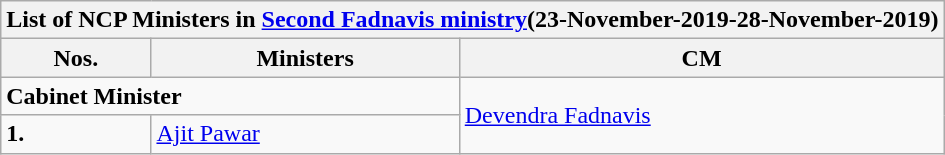<table class="wikitable">
<tr>
<th colspan="3">List of NCP Ministers in <a href='#'>Second Fadnavis ministry</a>(23-November-2019-28-November-2019)</th>
</tr>
<tr>
<th>Nos.</th>
<th>Ministers</th>
<th>CM</th>
</tr>
<tr>
<td colspan="2"><strong>Cabinet Minister</strong></td>
<td rowspan="2"><a href='#'>Devendra Fadnavis</a></td>
</tr>
<tr>
<td><strong>1.</strong></td>
<td><a href='#'>Ajit Pawar</a></td>
</tr>
</table>
